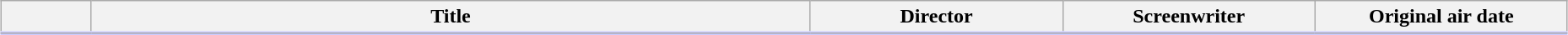<table class="wikitable" style="width:98%; margin:auto; background:#FFF;">
<tr style="border-bottom: 3px solid #CCF;">
<th style="width:4em;"></th>
<th>Title</th>
<th style="width:12em;">Director</th>
<th style="width:12em;">Screenwriter</th>
<th style="width:12em;">Original air date</th>
</tr>
<tr>
</tr>
</table>
